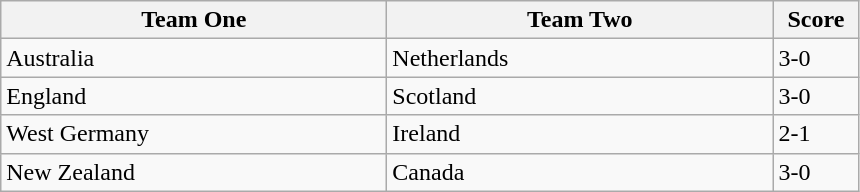<table class="wikitable">
<tr>
<th width=250>Team One</th>
<th width=250>Team Two</th>
<th width=50>Score</th>
</tr>
<tr>
<td> Australia</td>
<td> Netherlands</td>
<td>3-0</td>
</tr>
<tr>
<td> England</td>
<td> Scotland</td>
<td>3-0</td>
</tr>
<tr>
<td> West Germany</td>
<td> Ireland</td>
<td>2-1</td>
</tr>
<tr>
<td> New Zealand</td>
<td> Canada</td>
<td>3-0</td>
</tr>
</table>
